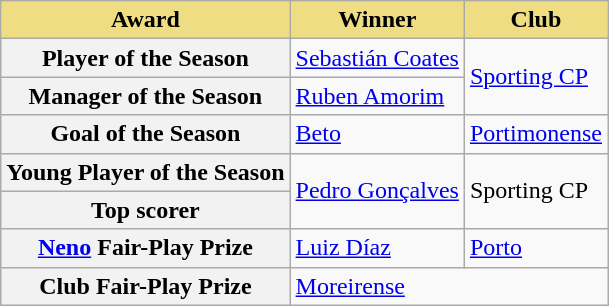<table class="wikitable">
<tr>
<th style="background-color: #eedd82"><strong>Award</strong></th>
<th style="background-color: #eedd82"><strong>Winner</strong></th>
<th style="background-color: #eedd82">Club</th>
</tr>
<tr>
<th><strong>Player of the Season</strong></th>
<td> <a href='#'>Sebastián Coates</a></td>
<td rowspan="2"><a href='#'>Sporting CP</a></td>
</tr>
<tr>
<th><strong>Manager of the Season</strong></th>
<td> <a href='#'>Ruben Amorim</a></td>
</tr>
<tr>
<th><strong>Goal of the Season</strong></th>
<td> <a href='#'>Beto</a></td>
<td colspan="2"><a href='#'>Portimonense</a></td>
</tr>
<tr>
<th><strong>Young Player of the Season</strong></th>
<td rowspan="2"> <a href='#'>Pedro Gonçalves</a></td>
<td rowspan="2">Sporting CP</td>
</tr>
<tr>
<th><strong>Top scorer</strong></th>
</tr>
<tr>
<th><strong><a href='#'>Neno</a> Fair-Play Prize</strong></th>
<td> <a href='#'>Luiz Díaz</a></td>
<td><a href='#'>Porto</a></td>
</tr>
<tr>
<th><strong>Club Fair-Play Prize</strong></th>
<td colspan="2"><a href='#'>Moreirense</a></td>
</tr>
</table>
